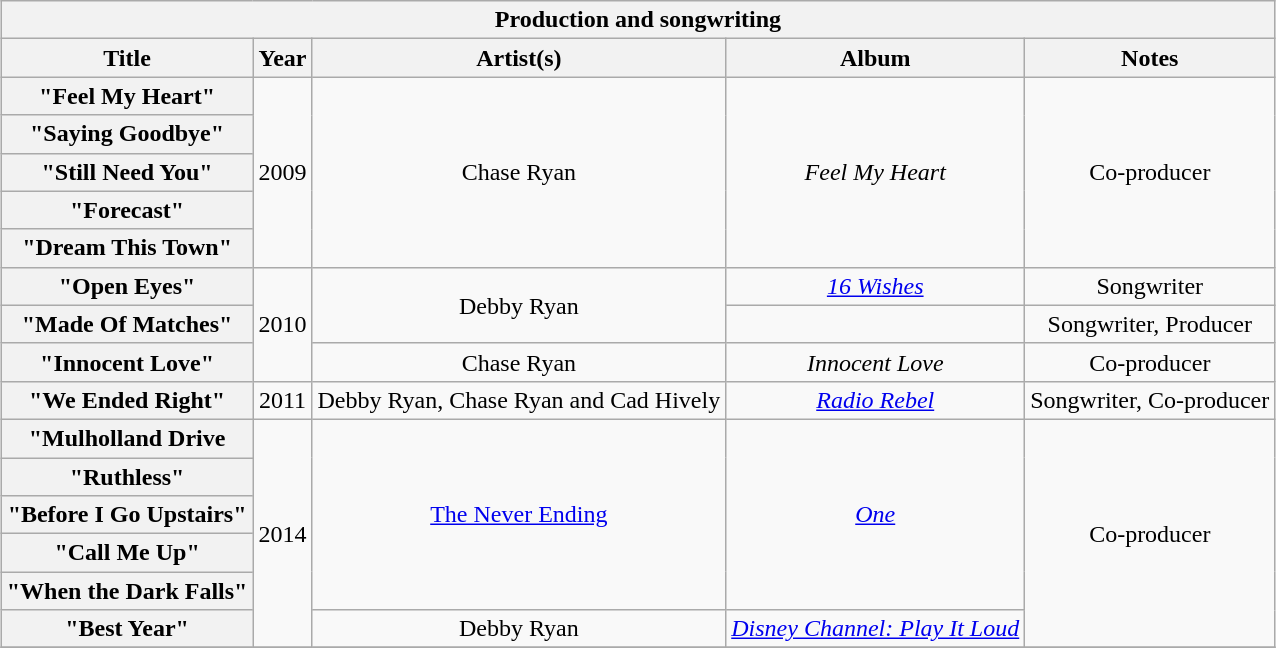<table class="wikitable collapsible collapsed" style="margin:1em auto 1em auto; text-align:center;">
<tr>
<th colspan="5">Production and songwriting</th>
</tr>
<tr>
<th scope="col">Title</th>
<th scope="col">Year</th>
<th scope="col">Artist(s)</th>
<th scope="col">Album</th>
<th scope="col">Notes</th>
</tr>
<tr>
<th scope="row">"Feel My Heart"</th>
<td rowspan="5">2009</td>
<td rowspan="5">Chase Ryan</td>
<td rowspan="5"><em>Feel My Heart</em></td>
<td rowspan="5">Co-producer</td>
</tr>
<tr>
<th scope="row">"Saying Goodbye"</th>
</tr>
<tr>
<th scope="row">"Still Need You"</th>
</tr>
<tr>
<th scope="row">"Forecast"</th>
</tr>
<tr>
<th scope="row">"Dream This Town"</th>
</tr>
<tr>
<th scope="row">"Open Eyes"</th>
<td rowspan="3">2010</td>
<td rowspan="2">Debby Ryan</td>
<td><em><a href='#'>16 Wishes</a></em></td>
<td>Songwriter</td>
</tr>
<tr>
<th scope="row">"Made Of Matches"</th>
<td></td>
<td>Songwriter, Producer</td>
</tr>
<tr>
<th scope="row">"Innocent Love"</th>
<td>Chase Ryan</td>
<td><em>Innocent Love</em></td>
<td>Co-producer</td>
</tr>
<tr>
<th scope="row">"We Ended Right"</th>
<td>2011</td>
<td>Debby Ryan, Chase Ryan and Cad Hively</td>
<td><em><a href='#'>Radio Rebel</a></em></td>
<td>Songwriter, Co-producer</td>
</tr>
<tr>
<th scope="row">"Mulholland Drive</th>
<td rowspan="6">2014</td>
<td rowspan="5"><a href='#'>The Never Ending</a></td>
<td rowspan="5"><em><a href='#'>One</a></em></td>
<td rowspan="6">Co-producer</td>
</tr>
<tr>
<th scope="row">"Ruthless"</th>
</tr>
<tr>
<th scope="row">"Before I Go Upstairs"</th>
</tr>
<tr>
<th scope="row">"Call Me Up"</th>
</tr>
<tr>
<th scope="row">"When the Dark Falls"</th>
</tr>
<tr>
<th scope="row">"Best Year"</th>
<td>Debby Ryan</td>
<td><em><a href='#'>Disney Channel: Play It Loud</a></em></td>
</tr>
<tr>
</tr>
</table>
